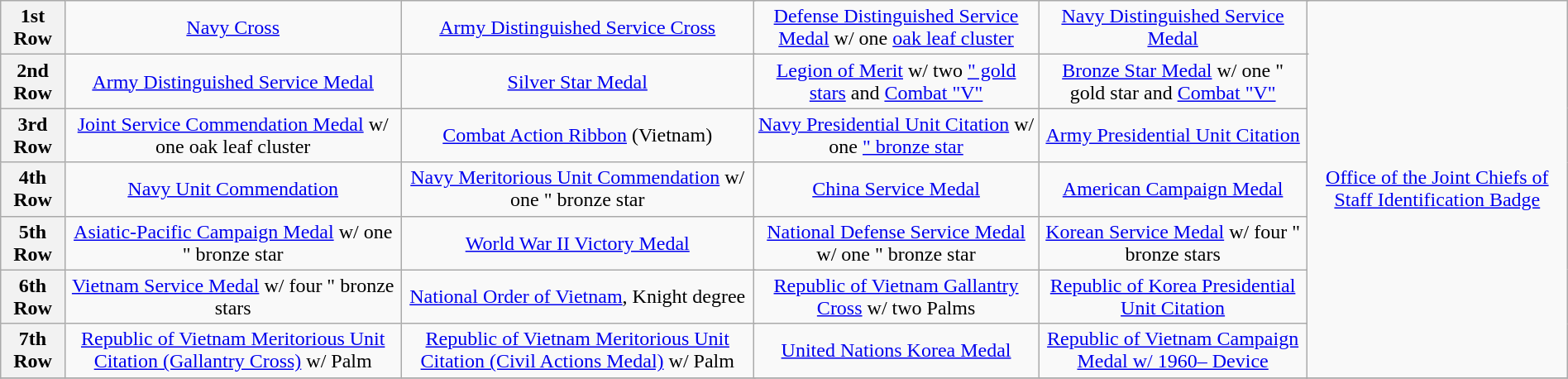<table class="wikitable" style="margin:1em auto; text-align:center;">
<tr>
<th>1st Row</th>
<td colspan="3"><a href='#'>Navy Cross</a></td>
<td colspan="3"><a href='#'>Army Distinguished Service Cross</a></td>
<td colspan="3"><a href='#'>Defense Distinguished Service Medal</a> w/ one <a href='#'>oak leaf cluster</a></td>
<td colspan="3"><a href='#'>Navy Distinguished Service Medal</a></td>
<td rowspan="7" align="center"><a href='#'>Office of the Joint Chiefs of Staff Identification Badge</a></td>
</tr>
<tr>
<th>2nd Row</th>
<td colspan="3"><a href='#'>Army Distinguished Service Medal</a></td>
<td colspan="3"><a href='#'>Silver Star Medal</a></td>
<td colspan="3"><a href='#'>Legion of Merit</a> w/ two <a href='#'>" gold stars</a> and <a href='#'>Combat "V"</a></td>
<td colspan="3"><a href='#'>Bronze Star Medal</a> w/ one " gold star and <a href='#'>Combat "V"</a></td>
</tr>
<tr>
<th>3rd Row</th>
<td colspan="3"><a href='#'>Joint Service Commendation Medal</a> w/ one oak leaf cluster</td>
<td colspan="3"><a href='#'>Combat Action Ribbon</a> (Vietnam)</td>
<td colspan="3"><a href='#'>Navy Presidential Unit Citation</a> w/ one <a href='#'>" bronze star</a></td>
<td colspan="3"><a href='#'>Army Presidential Unit Citation</a></td>
</tr>
<tr>
<th>4th Row</th>
<td colspan="3"><a href='#'>Navy Unit Commendation</a></td>
<td colspan="3"><a href='#'>Navy Meritorious Unit Commendation</a> w/ one " bronze star</td>
<td colspan="3"><a href='#'>China Service Medal</a></td>
<td colspan="3"><a href='#'>American Campaign Medal</a></td>
</tr>
<tr>
<th>5th Row</th>
<td colspan="3"><a href='#'>Asiatic-Pacific Campaign Medal</a> w/ one " bronze star</td>
<td colspan="3"><a href='#'>World War II Victory Medal</a></td>
<td colspan="3"><a href='#'>National Defense Service Medal</a> w/ one " bronze star</td>
<td colspan="3"><a href='#'>Korean Service Medal</a> w/ four " bronze stars</td>
</tr>
<tr>
<th>6th Row</th>
<td colspan="3"><a href='#'>Vietnam Service Medal</a> w/ four " bronze stars</td>
<td colspan="3"><a href='#'>National Order of Vietnam</a>, Knight degree</td>
<td colspan="3"><a href='#'>Republic of Vietnam Gallantry Cross</a> w/ two Palms</td>
<td colspan="3"><a href='#'>Republic of Korea Presidential Unit Citation</a></td>
</tr>
<tr>
<th>7th Row</th>
<td colspan="3"><a href='#'>Republic of Vietnam Meritorious Unit Citation (Gallantry Cross)</a> w/ Palm</td>
<td colspan="3"><a href='#'>Republic of Vietnam Meritorious Unit Citation (Civil Actions Medal)</a> w/ Palm</td>
<td colspan="3"><a href='#'>United Nations Korea Medal</a></td>
<td colspan="3"><a href='#'>Republic of Vietnam Campaign Medal w/ 1960– Device</a></td>
</tr>
<tr>
</tr>
</table>
